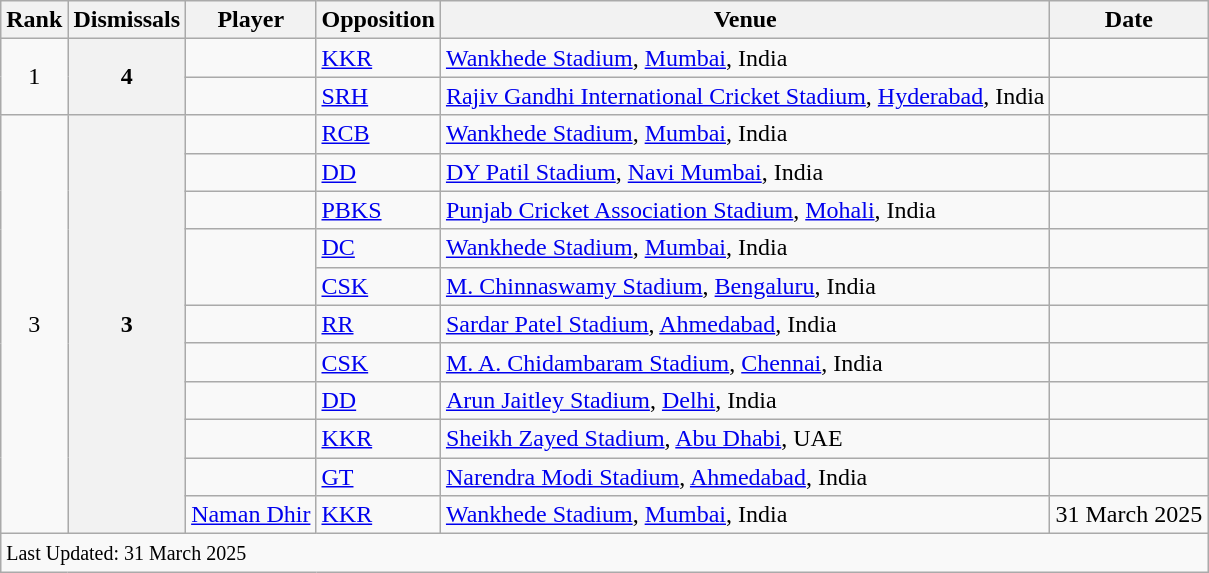<table class="wikitable">
<tr>
<th>Rank</th>
<th>Dismissals</th>
<th>Player</th>
<th>Opposition</th>
<th>Venue</th>
<th>Date</th>
</tr>
<tr>
<td align=center rowspan=2>1</td>
<th scope=row style=text-align:center; rowspan=2>4</th>
<td></td>
<td><a href='#'>KKR</a></td>
<td><a href='#'>Wankhede Stadium</a>, <a href='#'>Mumbai</a>, India</td>
<td></td>
</tr>
<tr>
<td></td>
<td><a href='#'>SRH</a></td>
<td><a href='#'>Rajiv Gandhi International Cricket Stadium</a>, <a href='#'>Hyderabad</a>, India</td>
<td></td>
</tr>
<tr>
<td rowspan="11" align="center">3</td>
<th rowspan="11" scope="row" style="text-align:center;">3</th>
<td></td>
<td><a href='#'>RCB</a></td>
<td><a href='#'>Wankhede Stadium</a>, <a href='#'>Mumbai</a>, India</td>
<td></td>
</tr>
<tr>
<td></td>
<td><a href='#'>DD</a></td>
<td><a href='#'>DY Patil Stadium</a>, <a href='#'>Navi Mumbai</a>, India</td>
<td></td>
</tr>
<tr>
<td></td>
<td><a href='#'>PBKS</a></td>
<td><a href='#'>Punjab Cricket Association Stadium</a>, <a href='#'>Mohali</a>, India</td>
<td></td>
</tr>
<tr>
<td rowspan=2></td>
<td><a href='#'>DC</a></td>
<td><a href='#'>Wankhede Stadium</a>, <a href='#'>Mumbai</a>, India</td>
<td></td>
</tr>
<tr>
<td><a href='#'>CSK</a></td>
<td><a href='#'>M. Chinnaswamy Stadium</a>, <a href='#'>Bengaluru</a>, India</td>
<td></td>
</tr>
<tr>
<td></td>
<td><a href='#'>RR</a></td>
<td><a href='#'>Sardar Patel Stadium</a>, <a href='#'>Ahmedabad</a>, India</td>
<td></td>
</tr>
<tr>
<td></td>
<td><a href='#'>CSK</a></td>
<td><a href='#'>M. A. Chidambaram Stadium</a>, <a href='#'>Chennai</a>, India</td>
<td></td>
</tr>
<tr>
<td></td>
<td><a href='#'>DD</a></td>
<td><a href='#'>Arun Jaitley Stadium</a>, <a href='#'>Delhi</a>, India</td>
<td></td>
</tr>
<tr>
<td></td>
<td><a href='#'>KKR</a></td>
<td><a href='#'>Sheikh Zayed Stadium</a>, <a href='#'>Abu Dhabi</a>, UAE</td>
<td></td>
</tr>
<tr>
<td></td>
<td><a href='#'>GT</a></td>
<td><a href='#'>Narendra Modi Stadium</a>, <a href='#'>Ahmedabad</a>, India</td>
<td></td>
</tr>
<tr>
<td><a href='#'>Naman Dhir</a></td>
<td><a href='#'>KKR</a></td>
<td><a href='#'>Wankhede Stadium</a>, <a href='#'>Mumbai</a>, India</td>
<td>31 March 2025</td>
</tr>
<tr class=sortbottom>
<td colspan=6><small>Last Updated: 31 March 2025</small></td>
</tr>
</table>
